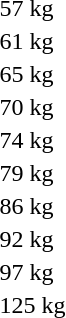<table>
<tr>
<td>57 kg</td>
<td></td>
<td></td>
<td></td>
</tr>
<tr>
<td>61 kg</td>
<td></td>
<td></td>
<td></td>
</tr>
<tr>
<td>65 kg</td>
<td></td>
<td></td>
<td></td>
</tr>
<tr>
<td>70 kg</td>
<td></td>
<td></td>
<td></td>
</tr>
<tr>
<td rowspan=2>74 kg</td>
<td rowspan=2></td>
<td rowspan=2></td>
<td></td>
</tr>
<tr>
<td></td>
</tr>
<tr>
<td rowspan=2>79 kg</td>
<td rowspan=2></td>
<td rowspan=2></td>
<td></td>
</tr>
<tr>
<td></td>
</tr>
<tr>
<td rowspan=2>86 kg</td>
<td rowspan=2></td>
<td rowspan=2></td>
<td></td>
</tr>
<tr>
<td></td>
</tr>
<tr>
<td rowspan=2>92 kg</td>
<td rowspan=2></td>
<td rowspan=2></td>
<td></td>
</tr>
<tr>
<td></td>
</tr>
<tr>
<td rowspan=2>97 kg</td>
<td rowspan=2></td>
<td rowspan=2></td>
<td></td>
</tr>
<tr>
<td></td>
</tr>
<tr>
<td rowspan=2>125 kg</td>
<td rowspan=2></td>
<td rowspan=2></td>
<td></td>
</tr>
<tr>
<td></td>
</tr>
</table>
